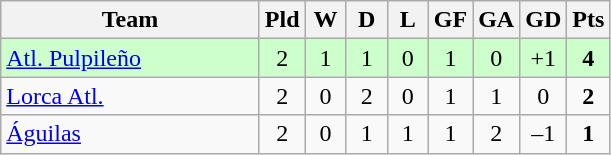<table class="wikitable" style="text-align: center;">
<tr>
<th width=165>Team</th>
<th width=20>Pld</th>
<th width=20>W</th>
<th width=20>D</th>
<th width=20>L</th>
<th width=20>GF</th>
<th width=20>GA</th>
<th width=20>GD</th>
<th width=20>Pts</th>
</tr>
<tr bgcolor=#ccffcc>
<td align=left><a href='#'>Atl. Pulpileño</a></td>
<td>2</td>
<td>1</td>
<td>1</td>
<td>0</td>
<td>1</td>
<td>0</td>
<td>+1</td>
<td><strong>4</strong></td>
</tr>
<tr>
<td align=left><a href='#'>Lorca Atl.</a></td>
<td>2</td>
<td>0</td>
<td>2</td>
<td>0</td>
<td>1</td>
<td>1</td>
<td>0</td>
<td><strong>2</strong></td>
</tr>
<tr>
<td align=left><a href='#'>Águilas</a></td>
<td>2</td>
<td>0</td>
<td>1</td>
<td>1</td>
<td>1</td>
<td>2</td>
<td>–1</td>
<td><strong>1</strong></td>
</tr>
</table>
